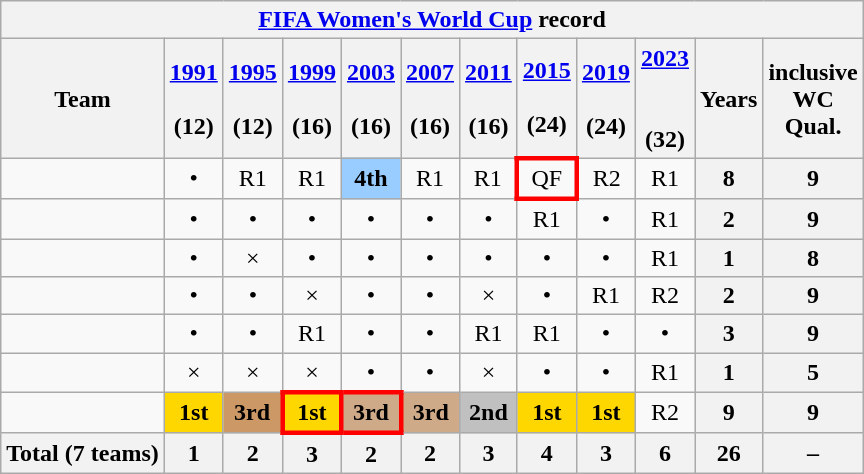<table class="wikitable" style="text-align:center">
<tr>
<th colspan=12><a href='#'>FIFA Women's World Cup</a> record</th>
</tr>
<tr>
<th>Team</th>
<th><a href='#'>1991</a><br><br>(12)</th>
<th><a href='#'>1995</a><br><br>(12)</th>
<th><a href='#'>1999</a><br><br>(16)</th>
<th><a href='#'>2003</a><br><br>(16)</th>
<th><a href='#'>2007</a><br><br>(16)</th>
<th><a href='#'>2011</a><br><br>(16)</th>
<th><a href='#'>2015</a><br><br>(24)</th>
<th><a href='#'>2019</a><br><br>(24)</th>
<th><a href='#'>2023</a><br><br><br>(32)</th>
<th>Years</th>
<th>inclusive <br> WC <br> Qual.</th>
</tr>
<tr>
<td align="left"></td>
<td>•</td>
<td>R1</td>
<td>R1</td>
<td style="background:#9acdff;"><strong>4th</strong></td>
<td>R1</td>
<td>R1</td>
<td style="border:3px solid red;">QF</td>
<td>R2</td>
<td>R1</td>
<th>8</th>
<th>9</th>
</tr>
<tr>
<td align="left"></td>
<td>•</td>
<td>•</td>
<td>•</td>
<td>•</td>
<td>•</td>
<td>•</td>
<td>R1</td>
<td>•</td>
<td>R1</td>
<th>2</th>
<th>9</th>
</tr>
<tr>
<td align="left"></td>
<td>•</td>
<td>×</td>
<td>•</td>
<td>•</td>
<td>•</td>
<td>•</td>
<td>•</td>
<td>•</td>
<td>R1</td>
<th>1</th>
<th>8</th>
</tr>
<tr>
<td align="left"></td>
<td>•</td>
<td>•</td>
<td>×</td>
<td>•</td>
<td>•</td>
<td>×</td>
<td>•</td>
<td>R1</td>
<td>R2</td>
<th>2</th>
<th>9</th>
</tr>
<tr>
<td align="left"></td>
<td>•</td>
<td>•</td>
<td>R1</td>
<td>•</td>
<td>•</td>
<td>R1</td>
<td>R1</td>
<td>•</td>
<td>•</td>
<th>3</th>
<th>9</th>
</tr>
<tr>
<td align="left"></td>
<td>×</td>
<td>×</td>
<td>×</td>
<td>•</td>
<td>•</td>
<td>×</td>
<td>•</td>
<td>•</td>
<td>R1</td>
<th>1</th>
<th>5</th>
</tr>
<tr>
<td align=left></td>
<td style="background:gold;"><strong>1st</strong></td>
<td style="background:#c96;"><strong>3rd</strong></td>
<td style="border:3px solid red; background:gold;"><strong>1st</strong></td>
<td style="border:3px solid red; background:#cfaa88;"><strong>3rd</strong></td>
<td style="background:#cfaa88;"><strong>3rd</strong></td>
<td style="background:silver;"><strong>2nd</strong></td>
<td style="background:gold;"><strong>1st</strong></td>
<td style="background:gold;"><strong>1st</strong></td>
<td>R2</td>
<th>9</th>
<th>9</th>
</tr>
<tr>
<th>Total (7 teams)</th>
<th>1</th>
<th>2</th>
<th>3</th>
<th>2</th>
<th>2</th>
<th>3</th>
<th>4</th>
<th>3</th>
<th>6</th>
<th>26</th>
<th>–</th>
</tr>
</table>
